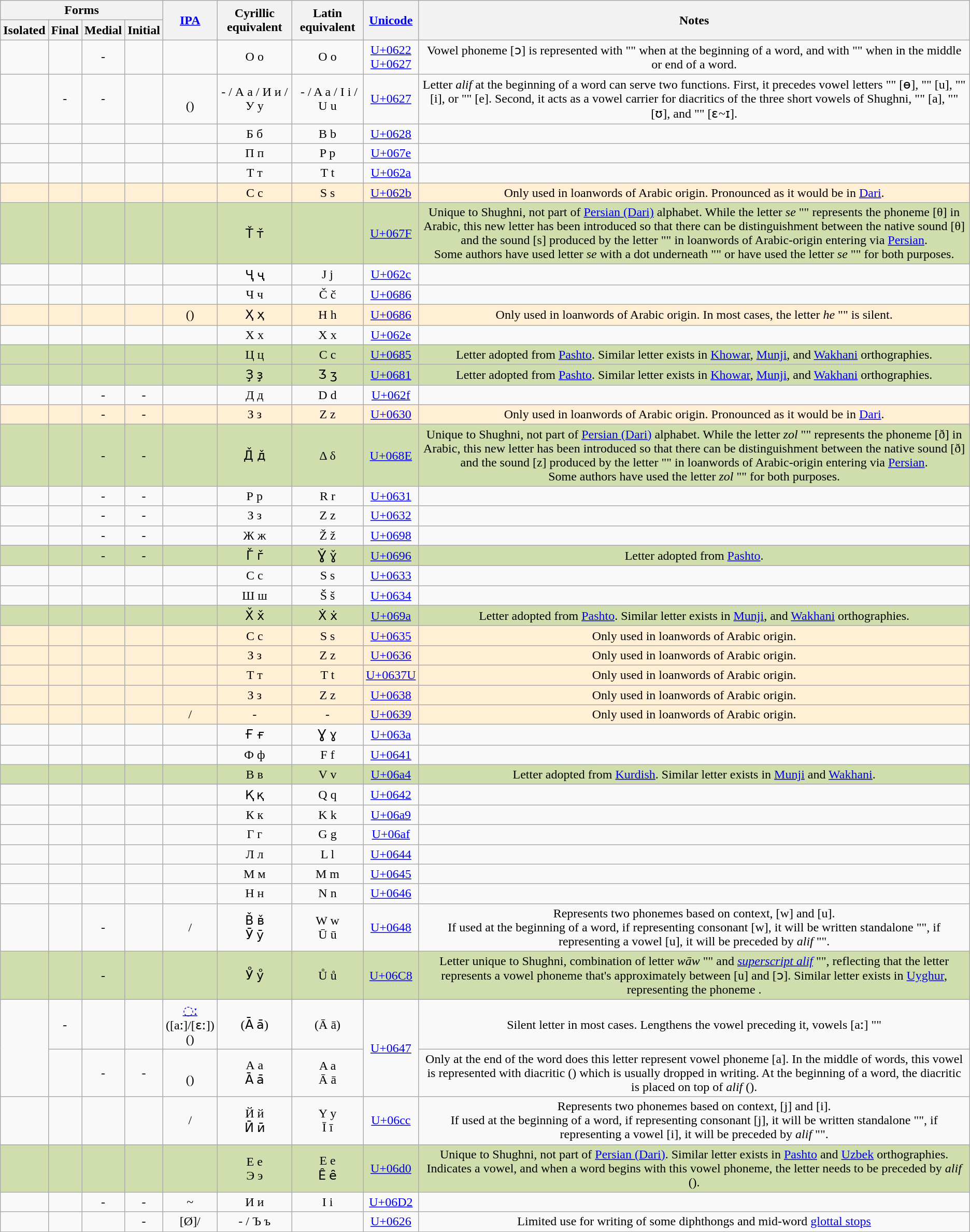<table class="wikitable" style="text-align: center;">
<tr>
<th colspan="4">Forms</th>
<th rowspan="2"><a href='#'>IPA</a></th>
<th rowspan="2">Cyrillic equivalent</th>
<th rowspan="2">Latin equivalent</th>
<th rowspan=2><a href='#'>Unicode</a></th>
<th rowspan="2">Notes</th>
</tr>
<tr>
<th>Isolated</th>
<th>Final</th>
<th>Medial</th>
<th>Initial</th>
</tr>
<tr>
<td><span></span></td>
<td><span></span></td>
<td>-</td>
<td><span></span></td>
<td></td>
<td>О о</td>
<td>O o</td>
<td><a href='#'>U+0622</a><br><a href='#'>U+0627</a></td>
<td>Vowel phoneme [ɔ] is represented with "" when at the beginning of a word, and with "" when in the middle or end of a word.</td>
</tr>
<tr>
<td><span></span></td>
<td>-</td>
<td>-</td>
<td><span></span></td>
<td><br>()</td>
<td>- / А а / И и / У у</td>
<td>‌ - / A a / I i / U u</td>
<td><a href='#'>U+0627</a></td>
<td>Letter <em>alif</em> at the beginning of a word can serve two functions. First, it precedes vowel letters "" [ɵ], "" [u], "" [i], or "" [e]. Second, it acts as a vowel carrier for diacritics of the three short vowels of Shughni, "" [a], "" [ʊ], and "" [ɛ~ɪ].</td>
</tr>
<tr>
<td><span></span></td>
<td><span></span></td>
<td><span></span></td>
<td><span></span></td>
<td></td>
<td>Б б</td>
<td>B b</td>
<td><a href='#'>U+0628</a></td>
<td></td>
</tr>
<tr>
<td><span></span></td>
<td><span></span></td>
<td><span></span></td>
<td><span></span></td>
<td></td>
<td>П п</td>
<td>P p</td>
<td><a href='#'>U+067e</a></td>
<td></td>
</tr>
<tr>
<td><span></span></td>
<td><span></span></td>
<td><span></span></td>
<td><span></span></td>
<td></td>
<td>Т т</td>
<td>T t</td>
<td><a href='#'>U+062a</a></td>
<td></td>
</tr>
<tr bgcolor="#FFEFD5">
<td><span></span></td>
<td><span></span></td>
<td><span></span></td>
<td><span></span></td>
<td></td>
<td>С с</td>
<td>S s</td>
<td><a href='#'>U+062b</a></td>
<td>Only used in loanwords of Arabic origin. Pronounced as it would be in <a href='#'>Dari</a>.</td>
</tr>
<tr bgcolor="#d0dead">
<td><span></span></td>
<td><span></span></td>
<td><span></span></td>
<td><span></span></td>
<td></td>
<td>Т̌ т̌</td>
<td></td>
<td><a href='#'>U+067F</a></td>
<td>Unique to Shughni, not part of <a href='#'>Persian (Dari)</a> alphabet. While the letter <em>se</em> "" represents the phoneme [θ] in Arabic, this new letter has been introduced so that there can be distinguishment between the native sound [θ] and the sound [s] produced by the letter "" in loanwords of Arabic-origin entering via <a href='#'>Persian</a>.<br>Some authors have used letter <em>se</em> with a dot underneath "" or have used the letter <em>se</em> "" for both purposes.</td>
</tr>
<tr>
<td><span></span></td>
<td><span></span></td>
<td><span></span></td>
<td><span></span></td>
<td></td>
<td>Ҷ ҷ</td>
<td>J j</td>
<td><a href='#'>U+062c</a></td>
<td></td>
</tr>
<tr>
<td><span></span></td>
<td><span></span></td>
<td><span></span></td>
<td><span></span></td>
<td></td>
<td>Ч ч</td>
<td>Č č</td>
<td><a href='#'>U+0686</a></td>
<td></td>
</tr>
<tr bgcolor="#FFEFD5">
<td><span></span></td>
<td><span></span></td>
<td><span></span></td>
<td><span></span></td>
<td> ()</td>
<td>Ҳ ҳ</td>
<td>H h</td>
<td><a href='#'>U+0686</a></td>
<td>Only used in loanwords of Arabic origin. In most cases, the letter <em>he</em> "" is silent.</td>
</tr>
<tr>
<td><span></span></td>
<td><span></span></td>
<td><span></span></td>
<td><span></span></td>
<td></td>
<td>Х х</td>
<td>X x</td>
<td><a href='#'>U+062e</a></td>
<td></td>
</tr>
<tr bgcolor="#d0dead">
<td><span></span></td>
<td><span></span></td>
<td><span></span></td>
<td><span></span></td>
<td></td>
<td>Ц ц</td>
<td>C c</td>
<td><a href='#'>U+0685</a></td>
<td>Letter adopted from <a href='#'>Pashto</a>. Similar letter exists in <a href='#'>Khowar</a>, <a href='#'>Munji</a>, and <a href='#'>Wakhani</a> orthographies.</td>
</tr>
<tr bgcolor="#d0dead">
<td><span></span></td>
<td><span></span></td>
<td><span></span></td>
<td><span></span></td>
<td></td>
<td>Ҙ ҙ</td>
<td>Ʒ ʒ</td>
<td><a href='#'>U+0681</a></td>
<td>Letter adopted from <a href='#'>Pashto</a>. Similar letter exists in <a href='#'>Khowar</a>, <a href='#'>Munji</a>, and <a href='#'>Wakhani</a> orthographies.</td>
</tr>
<tr>
<td><span></span></td>
<td><span></span></td>
<td>-</td>
<td>-</td>
<td></td>
<td>Д д</td>
<td>D d</td>
<td><a href='#'>U+062f</a></td>
<td></td>
</tr>
<tr bgcolor="#FFEFD5">
<td><span></span></td>
<td><span></span></td>
<td>-</td>
<td>-</td>
<td></td>
<td>З з</td>
<td>Z z</td>
<td><a href='#'>U+0630</a></td>
<td>Only used in loanwords of Arabic origin. Pronounced as it would be in <a href='#'>Dari</a>.</td>
</tr>
<tr bgcolor="#d0dead">
<td><span></span></td>
<td><span></span></td>
<td>-</td>
<td>-</td>
<td></td>
<td>Д̌ д̌</td>
<td>Δ δ</td>
<td><a href='#'>U+068E</a></td>
<td>Unique to Shughni, not part of <a href='#'>Persian (Dari)</a> alphabet. While the letter <em>zol</em> "" represents the phoneme [ð] in Arabic, this new letter has been introduced so that there can be distinguishment between the native sound [ð] and the sound [z] produced by the letter "" in loanwords of Arabic-origin entering via <a href='#'>Persian</a>.<br>Some authors have used the letter <em>zol</em> "" for both purposes.</td>
</tr>
<tr>
<td><span></span></td>
<td><span></span></td>
<td>-</td>
<td>-</td>
<td></td>
<td>Р р</td>
<td>R r</td>
<td><a href='#'>U+0631</a></td>
<td></td>
</tr>
<tr>
<td><span></span></td>
<td><span></span></td>
<td>-</td>
<td>-</td>
<td></td>
<td>З з</td>
<td>Z z</td>
<td><a href='#'>U+0632</a></td>
<td></td>
</tr>
<tr>
<td><span></span></td>
<td><span></span></td>
<td>-</td>
<td>-</td>
<td></td>
<td>Ж ж</td>
<td>Ž ž</td>
<td><a href='#'>U+0698</a></td>
<td></td>
</tr>
<tr bgcolor="#d0dead">
<td><span></span></td>
<td><span></span></td>
<td>-</td>
<td>-</td>
<td></td>
<td>Г̌ г̌</td>
<td>Ɣ̌ ɣ̌</td>
<td><a href='#'>U+0696</a></td>
<td>Letter adopted from <a href='#'>Pashto</a>.</td>
</tr>
<tr>
<td><span></span></td>
<td><span></span></td>
<td><span></span></td>
<td><span></span></td>
<td></td>
<td>С с</td>
<td>S s</td>
<td><a href='#'>U+0633</a></td>
<td></td>
</tr>
<tr>
<td><span></span></td>
<td><span></span></td>
<td><span></span></td>
<td><span></span></td>
<td></td>
<td>Ш ш</td>
<td>Š š</td>
<td><a href='#'>U+0634</a></td>
<td></td>
</tr>
<tr bgcolor="#d0dead">
<td><span></span></td>
<td><span></span></td>
<td><span></span></td>
<td><span></span></td>
<td></td>
<td>Х̌ х̌</td>
<td>Ẋ ẋ</td>
<td><a href='#'>U+069a</a></td>
<td>Letter adopted from <a href='#'>Pashto</a>. Similar letter exists in <a href='#'>Munji</a>, and <a href='#'>Wakhani</a> orthographies.</td>
</tr>
<tr bgcolor="#FFEFD5">
<td><span></span></td>
<td><span></span></td>
<td><span></span></td>
<td><span></span></td>
<td></td>
<td>С с</td>
<td>S s</td>
<td><a href='#'>U+0635</a></td>
<td>Only used in loanwords of Arabic origin.</td>
</tr>
<tr bgcolor="#FFEFD5">
<td><span></span></td>
<td><span></span></td>
<td><span></span></td>
<td><span></span></td>
<td></td>
<td>З з</td>
<td>Z z</td>
<td><a href='#'>U+0636</a></td>
<td>Only used in loanwords of Arabic origin.</td>
</tr>
<tr bgcolor="#FFEFD5">
<td><span></span></td>
<td><span></span></td>
<td><span></span></td>
<td><span></span></td>
<td></td>
<td>Т т</td>
<td>T t</td>
<td><a href='#'>U+0637U</a></td>
<td>Only used in loanwords of Arabic origin.</td>
</tr>
<tr bgcolor="#FFEFD5">
<td><span></span></td>
<td><span></span></td>
<td><span></span></td>
<td><span></span></td>
<td></td>
<td>З з</td>
<td>Z z</td>
<td><a href='#'>U+0638</a></td>
<td>Only used in loanwords of Arabic origin.</td>
</tr>
<tr bgcolor="#FFEFD5">
<td><span></span></td>
<td><span></span></td>
<td><span></span></td>
<td><span></span></td>
<td>/</td>
<td>-</td>
<td>-</td>
<td><a href='#'>U+0639</a></td>
<td>Only used in loanwords of Arabic origin.</td>
</tr>
<tr>
<td><span></span></td>
<td><span></span></td>
<td><span></span></td>
<td><span></span></td>
<td></td>
<td>Ғ ғ</td>
<td>Ɣ ɣ</td>
<td><a href='#'>U+063a</a></td>
<td></td>
</tr>
<tr>
<td><span></span></td>
<td><span></span></td>
<td><span></span></td>
<td><span></span></td>
<td></td>
<td>Ф ф</td>
<td>F f</td>
<td><a href='#'>U+0641</a></td>
<td></td>
</tr>
<tr bgcolor="#d0dead">
<td><span></span></td>
<td><span></span></td>
<td><span></span></td>
<td><span></span></td>
<td></td>
<td>В в</td>
<td>V v</td>
<td><a href='#'>U+06a4</a></td>
<td>Letter adopted from <a href='#'>Kurdish</a>. Similar letter exists in <a href='#'>Munji</a> and <a href='#'>Wakhani</a>.</td>
</tr>
<tr>
<td><span></span></td>
<td><span></span></td>
<td><span></span></td>
<td><span></span></td>
<td></td>
<td>Қ қ</td>
<td>Q q</td>
<td><a href='#'>U+0642</a></td>
<td></td>
</tr>
<tr>
<td><span></span></td>
<td><span></span></td>
<td><span></span></td>
<td><span></span></td>
<td></td>
<td>К к</td>
<td>K k</td>
<td><a href='#'>U+06a9</a></td>
<td></td>
</tr>
<tr>
<td><span></span></td>
<td><span></span></td>
<td><span></span></td>
<td><span></span></td>
<td></td>
<td>Г г</td>
<td>G g</td>
<td><a href='#'>U+06af</a></td>
<td></td>
</tr>
<tr>
<td><span></span></td>
<td><span></span></td>
<td><span></span></td>
<td><span></span></td>
<td></td>
<td>Л л</td>
<td>L l</td>
<td><a href='#'>U+0644</a></td>
<td></td>
</tr>
<tr>
<td><span></span></td>
<td><span></span></td>
<td><span></span></td>
<td><span></span></td>
<td></td>
<td>М м</td>
<td>M m</td>
<td><a href='#'>U+0645</a></td>
<td></td>
</tr>
<tr>
<td><span></span></td>
<td><span></span></td>
<td><span></span></td>
<td><span></span></td>
<td></td>
<td>Н н</td>
<td>N n</td>
<td><a href='#'>U+0646</a></td>
<td></td>
</tr>
<tr>
<td><span></span></td>
<td><span></span></td>
<td>-</td>
<td><span></span></td>
<td>/</td>
<td>В̌ в̌<br>Ӯ ӯ</td>
<td>W w<br>Ū ū</td>
<td><a href='#'>U+0648</a></td>
<td>Represents two phonemes based on context, [w] and [u].<br>If used at the beginning of a word, if representing consonant [w], it will be written standalone "", if representing a vowel [u], it will be preceded by <em>alif</em> "".</td>
</tr>
<tr bgcolor="#d0dead">
<td><span></span></td>
<td><span></span></td>
<td>-</td>
<td><span></span></td>
<td></td>
<td>У̊ у̊</td>
<td>Ů ů</td>
<td><a href='#'>U+06C8</a></td>
<td>Letter unique to Shughni, combination of letter <em>wāw</em> "" and <em><a href='#'>superscript alif</a></em> "", reflecting that the letter represents a vowel phoneme that's approximately between [u] and [ɔ]. Similar letter exists in <a href='#'>Uyghur</a>, representing the phoneme .</td>
</tr>
<tr>
<td rowspan="2"><span></span></td>
<td>-</td>
<td><span></span></td>
<td><span></span></td>
<td><a href='#'>◌ː</a><br>([aː]/[ɛː])<br>()</td>
<td>(А̄ а̄)</td>
<td>(Ā ā)</td>
<td rowspan="2"><a href='#'>U+0647</a></td>
<td>Silent letter in most cases. Lengthens the vowel preceding it, vowels [aː] ""</td>
</tr>
<tr>
<td><span></span></td>
<td>-</td>
<td>-</td>
<td><br>()</td>
<td>А а<br>А̄ а̄</td>
<td>A a<br>Ā ā</td>
<td>Only at the end of the word does this letter represent vowel phoneme [a]. In the middle of words, this vowel is represented with diacritic () which is usually dropped in writing. At the beginning of a word, the diacritic is placed on top of <em>alif</em> ().</td>
</tr>
<tr>
<td><span></span></td>
<td><span></span></td>
<td><span></span></td>
<td><span></span></td>
<td>/</td>
<td>Й й<br>Ӣ ӣ</td>
<td>Y y<br>Ī ī</td>
<td><a href='#'>U+06cc</a></td>
<td>Represents two phonemes based on context, [j] and [i].<br>If used at the beginning of a word, if representing consonant [j], it will be written standalone "", if representing a vowel [i], it will be preceded by <em>alif</em> "".</td>
</tr>
<tr bgcolor="#d0dead">
<td><span></span></td>
<td><span></span></td>
<td><span></span></td>
<td><span></span></td>
<td></td>
<td>Е е<br>Э э</td>
<td>E e<br>Ȇ ȇ</td>
<td><a href='#'>U+06d0</a></td>
<td>Unique to Shughni, not part of <a href='#'>Persian (Dari)</a>. Similar letter exists in <a href='#'>Pashto</a> and <a href='#'>Uzbek</a> orthographies. Indicates a vowel, and when a word begins with this vowel phoneme, the letter needs to be preceded by <em>alif</em> ().</td>
</tr>
<tr>
<td><span></span></td>
<td><span></span></td>
<td>-</td>
<td>-</td>
<td>~</td>
<td>И и</td>
<td>I i</td>
<td><a href='#'>U+06D2</a></td>
<td></td>
</tr>
<tr>
<td><span></span></td>
<td><span></span></td>
<td><span></span></td>
<td>-</td>
<td>[Ø]/</td>
<td>- / Ъ ъ</td>
<td></td>
<td><a href='#'>U+0626</a></td>
<td>Limited use for writing of some diphthongs and mid-word <a href='#'>glottal stops</a></td>
</tr>
</table>
